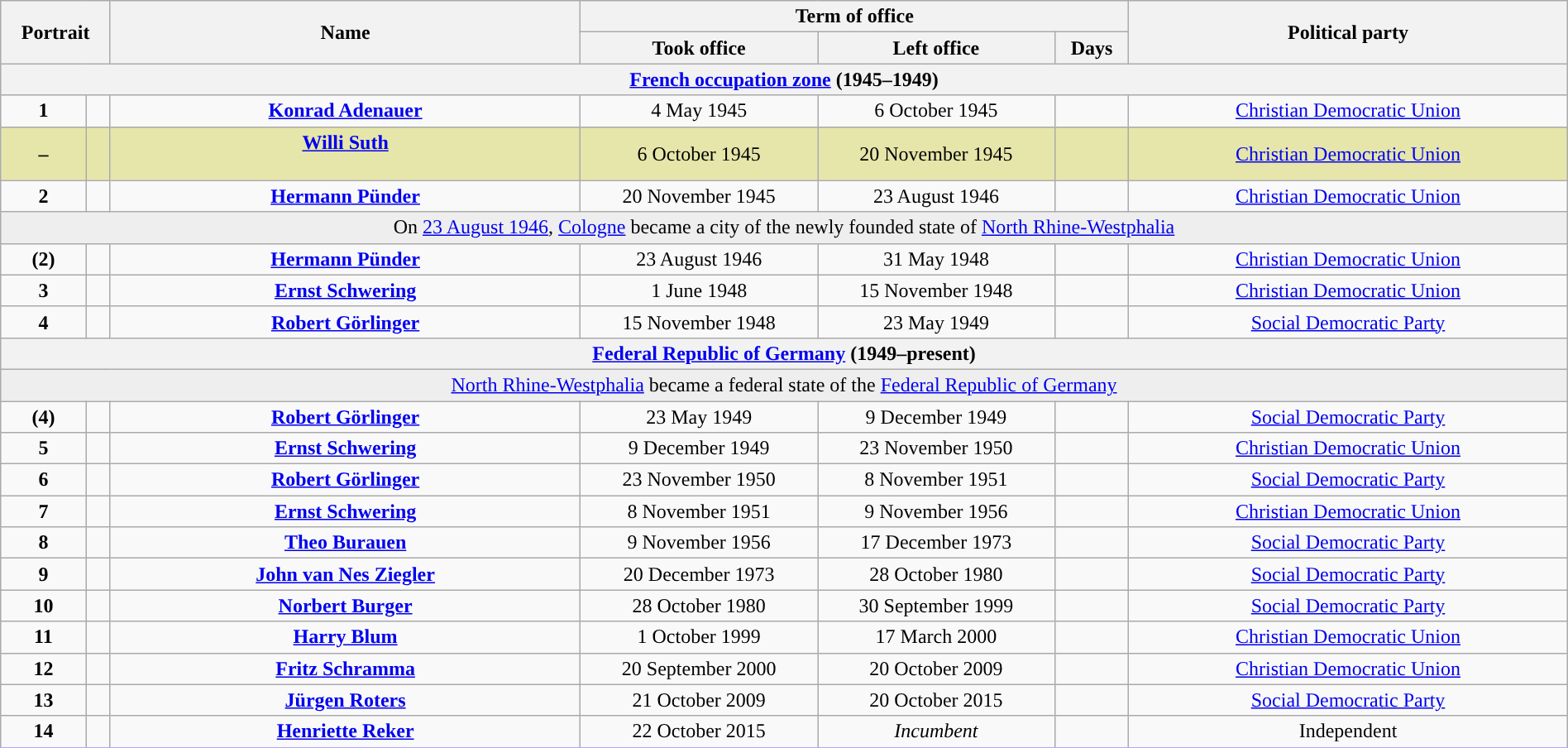<table class="wikitable" style="text-align:center; width:100%; border:1px #AAAAFF solid">
<tr>
<th width=80px rowspan=2 colspan=2>Portrait</th>
<th width=30% rowspan=2>Name<br></th>
<th width=35% colspan=3>Term of office</th>
<th width=28% rowspan=2>Political party</th>
</tr>
<tr>
<th>Took office</th>
<th>Left office</th>
<th>Days</th>
</tr>
<tr>
<th colspan="7"><a href='#'>French occupation zone</a> (1945–1949)</th>
</tr>
<tr>
<td style="background:"><strong>1</strong></td>
<td></td>
<td><strong><a href='#'>Konrad Adenauer</a></strong><br></td>
<td>4 May 1945</td>
<td>6 October 1945</td>
<td></td>
<td><a href='#'>Christian Democratic Union</a></td>
</tr>
<tr style="background-color: #E6E6AA" |>
<td style="background:"><strong>–</strong></td>
<td></td>
<td><strong><a href='#'>Willi Suth</a></strong><br><br></td>
<td>6 October 1945</td>
<td>20 November 1945</td>
<td></td>
<td><a href='#'>Christian Democratic Union</a></td>
</tr>
<tr>
<td style="background:"><strong>2</strong></td>
<td></td>
<td><strong><a href='#'>Hermann Pünder</a></strong><br></td>
<td>20 November 1945</td>
<td>23 August 1946</td>
<td></td>
<td><a href='#'>Christian Democratic Union</a></td>
</tr>
<tr>
<td bgcolor=#EEEEEE colspan=7>On <a href='#'>23 August 1946</a>, <a href='#'>Cologne</a> became a city of the newly founded state of <a href='#'>North Rhine-Westphalia</a></td>
</tr>
<tr>
<td style="background:"><strong>(2)</strong></td>
<td></td>
<td><strong><a href='#'>Hermann Pünder</a></strong><br></td>
<td>23 August 1946</td>
<td>31 May 1948</td>
<td></td>
<td><a href='#'>Christian Democratic Union</a></td>
</tr>
<tr>
<td style="background:"><strong>3</strong></td>
<td></td>
<td><strong><a href='#'>Ernst Schwering</a></strong><br></td>
<td>1 June 1948</td>
<td>15 November 1948</td>
<td></td>
<td><a href='#'>Christian Democratic Union</a></td>
</tr>
<tr>
<td style="background:"><strong>4</strong></td>
<td></td>
<td><strong><a href='#'>Robert Görlinger</a></strong><br></td>
<td>15 November 1948</td>
<td>23 May 1949</td>
<td></td>
<td><a href='#'>Social Democratic Party</a></td>
</tr>
<tr>
<th colspan="7"><a href='#'>Federal Republic of Germany</a> (1949–present)</th>
</tr>
<tr>
<td bgcolor=#EEEEEE colspan=7><a href='#'>North Rhine-Westphalia</a> became a federal state of the <a href='#'>Federal Republic of Germany</a></td>
</tr>
<tr>
<td style="background:"><strong>(4)</strong></td>
<td></td>
<td><strong><a href='#'>Robert Görlinger</a></strong><br></td>
<td>23 May 1949</td>
<td>9 December 1949</td>
<td></td>
<td><a href='#'>Social Democratic Party</a></td>
</tr>
<tr>
<td style="background:"><strong>5</strong></td>
<td></td>
<td><strong><a href='#'>Ernst Schwering</a></strong><br></td>
<td>9 December 1949</td>
<td>23 November 1950</td>
<td></td>
<td><a href='#'>Christian Democratic Union</a></td>
</tr>
<tr>
<td style="background:"><strong>6</strong></td>
<td></td>
<td><strong><a href='#'>Robert Görlinger</a></strong><br></td>
<td>23 November 1950</td>
<td>8 November 1951</td>
<td></td>
<td><a href='#'>Social Democratic Party</a></td>
</tr>
<tr>
<td style="background:"><strong>7</strong></td>
<td></td>
<td><strong><a href='#'>Ernst Schwering</a></strong><br></td>
<td>8 November 1951</td>
<td>9 November 1956</td>
<td></td>
<td><a href='#'>Christian Democratic Union</a></td>
</tr>
<tr>
<td style="background:"><strong>8</strong></td>
<td></td>
<td><strong><a href='#'>Theo Burauen</a></strong><br></td>
<td>9 November 1956</td>
<td>17 December 1973</td>
<td></td>
<td><a href='#'>Social Democratic Party</a></td>
</tr>
<tr>
<td style="background:"><strong>9</strong></td>
<td></td>
<td><strong><a href='#'>John van Nes Ziegler</a></strong><br></td>
<td>20 December 1973</td>
<td>28 October 1980</td>
<td></td>
<td><a href='#'>Social Democratic Party</a></td>
</tr>
<tr>
<td style="background:"><strong>10</strong></td>
<td></td>
<td><strong><a href='#'>Norbert Burger</a></strong><br></td>
<td>28 October 1980</td>
<td>30 September 1999</td>
<td></td>
<td><a href='#'>Social Democratic Party</a></td>
</tr>
<tr>
<td style="background:"><strong>11</strong></td>
<td></td>
<td><strong><a href='#'>Harry Blum</a></strong><br></td>
<td>1 October 1999</td>
<td>17 March 2000</td>
<td></td>
<td><a href='#'>Christian Democratic Union</a></td>
</tr>
<tr>
<td style="background:"><strong>12</strong></td>
<td></td>
<td><strong><a href='#'>Fritz Schramma</a></strong><br></td>
<td>20 September 2000</td>
<td>20 October 2009</td>
<td></td>
<td><a href='#'>Christian Democratic Union</a></td>
</tr>
<tr>
<td style="background:"><strong>13</strong></td>
<td></td>
<td><strong><a href='#'>Jürgen Roters</a></strong><br></td>
<td>21 October 2009</td>
<td>20 October 2015</td>
<td></td>
<td><a href='#'>Social Democratic Party</a></td>
</tr>
<tr>
<td style="background:"><strong>14</strong></td>
<td></td>
<td><strong><a href='#'>Henriette Reker</a></strong><br></td>
<td>22 October 2015</td>
<td><em>Incumbent</em></td>
<td></td>
<td>Independent</td>
</tr>
<tr>
</tr>
</table>
